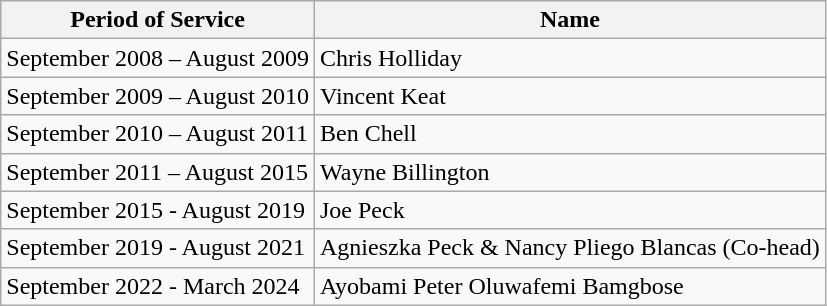<table class="wikitable">
<tr>
<th>Period of Service</th>
<th>Name</th>
</tr>
<tr September 2007 – August 2008 || Pamela Rigby>
<td>September 2008 – August 2009</td>
<td>Chris Holliday</td>
</tr>
<tr>
<td>September 2009 – August 2010</td>
<td>Vincent Keat</td>
</tr>
<tr>
<td>September 2010 – August 2011</td>
<td>Ben Chell</td>
</tr>
<tr>
<td>September 2011 – August 2015</td>
<td>Wayne Billington</td>
</tr>
<tr>
<td>September 2015 - August 2019</td>
<td>Joe Peck</td>
</tr>
<tr>
<td>September 2019 - August 2021</td>
<td>Agnieszka Peck & Nancy Pliego Blancas (Co-head)</td>
</tr>
<tr>
<td>September 2022 - March 2024</td>
<td>Ayobami Peter Oluwafemi Bamgbose</td>
</tr>
</table>
